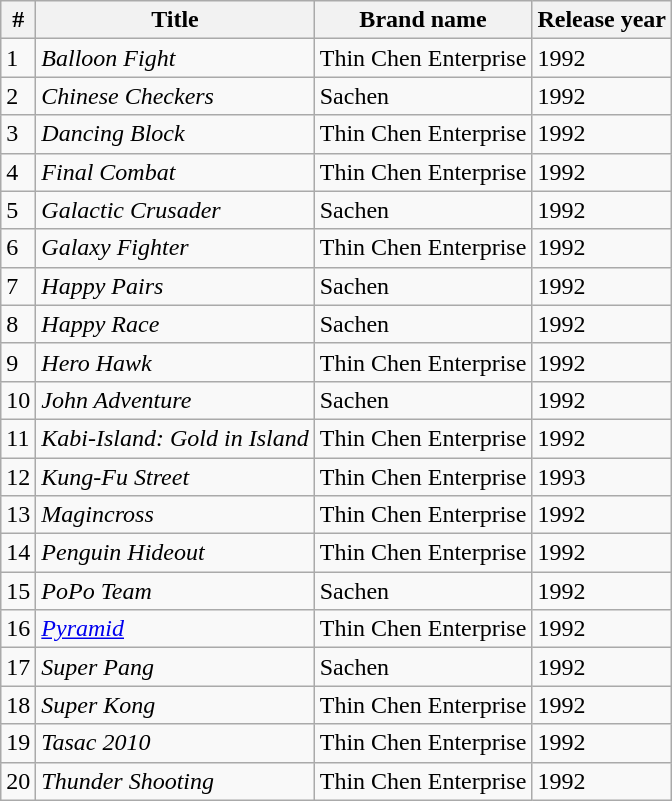<table class="wikitable sortable" border="1">
<tr>
<th scope="col">#</th>
<th scope="col">Title</th>
<th scope="col">Brand name</th>
<th scope="col">Release year</th>
</tr>
<tr>
<td>1</td>
<td><em>Balloon Fight</em></td>
<td>Thin Chen Enterprise</td>
<td>1992</td>
</tr>
<tr>
<td>2</td>
<td><em>Chinese Checkers</em></td>
<td>Sachen</td>
<td>1992</td>
</tr>
<tr>
<td>3</td>
<td><em>Dancing Block</em></td>
<td>Thin Chen Enterprise</td>
<td>1992</td>
</tr>
<tr>
<td>4</td>
<td><em>Final Combat</em></td>
<td>Thin Chen Enterprise</td>
<td>1992</td>
</tr>
<tr>
<td>5</td>
<td><em>Galactic Crusader</em></td>
<td>Sachen</td>
<td>1992</td>
</tr>
<tr>
<td>6</td>
<td><em>Galaxy Fighter</em></td>
<td>Thin Chen Enterprise</td>
<td>1992</td>
</tr>
<tr>
<td>7</td>
<td><em>Happy Pairs</em></td>
<td>Sachen</td>
<td>1992</td>
</tr>
<tr>
<td>8</td>
<td><em>Happy Race</em></td>
<td>Sachen</td>
<td>1992</td>
</tr>
<tr>
<td>9</td>
<td><em>Hero Hawk</em></td>
<td>Thin Chen Enterprise</td>
<td>1992</td>
</tr>
<tr>
<td>10</td>
<td><em>John Adventure</em></td>
<td>Sachen</td>
<td>1992</td>
</tr>
<tr>
<td>11</td>
<td><em>Kabi-Island: Gold in Island</em></td>
<td>Thin Chen Enterprise</td>
<td>1992</td>
</tr>
<tr>
<td>12</td>
<td><em>Kung-Fu Street</em></td>
<td>Thin Chen Enterprise</td>
<td>1993</td>
</tr>
<tr>
<td>13</td>
<td><em>Magincross</em></td>
<td>Thin Chen Enterprise</td>
<td>1992</td>
</tr>
<tr>
<td>14</td>
<td><em>Penguin Hideout</em></td>
<td>Thin Chen Enterprise</td>
<td>1992</td>
</tr>
<tr>
<td>15</td>
<td><em>PoPo Team</em></td>
<td>Sachen</td>
<td>1992</td>
</tr>
<tr>
<td>16</td>
<td><em><a href='#'>Pyramid</a></em></td>
<td>Thin Chen Enterprise</td>
<td>1992</td>
</tr>
<tr>
<td>17</td>
<td><em>Super Pang</em></td>
<td>Sachen</td>
<td>1992</td>
</tr>
<tr>
<td>18</td>
<td><em>Super Kong</em></td>
<td>Thin Chen Enterprise</td>
<td>1992</td>
</tr>
<tr>
<td>19</td>
<td><em>Tasac 2010</em></td>
<td>Thin Chen Enterprise</td>
<td>1992</td>
</tr>
<tr>
<td>20</td>
<td><em>Thunder Shooting</em></td>
<td>Thin Chen Enterprise</td>
<td>1992</td>
</tr>
</table>
